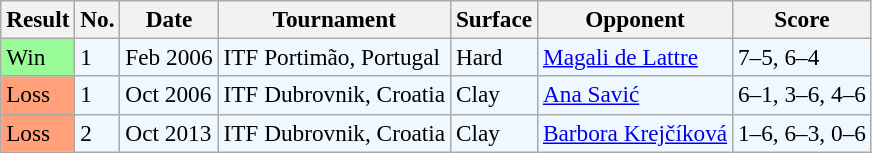<table class="sortable wikitable" style=font-size:97%>
<tr>
<th>Result</th>
<th>No.</th>
<th>Date</th>
<th>Tournament</th>
<th>Surface</th>
<th>Opponent</th>
<th class="unsortable">Score</th>
</tr>
<tr style="background:#f0f8ff;">
<td style="background:#98fb98;">Win</td>
<td>1</td>
<td>Feb 2006</td>
<td>ITF Portimão, Portugal</td>
<td>Hard</td>
<td> <a href='#'>Magali de Lattre</a></td>
<td>7–5, 6–4</td>
</tr>
<tr style="background:#f0f8ff;">
<td style="background:#ffa07a;">Loss</td>
<td>1</td>
<td>Oct 2006</td>
<td>ITF Dubrovnik, Croatia</td>
<td>Clay</td>
<td> <a href='#'>Ana Savić</a></td>
<td>6–1, 3–6, 4–6</td>
</tr>
<tr style="background:#f0f8ff;">
<td style="background:#ffa07a;">Loss</td>
<td>2</td>
<td>Oct 2013</td>
<td>ITF Dubrovnik, Croatia</td>
<td>Clay</td>
<td> <a href='#'>Barbora Krejčíková</a></td>
<td>1–6, 6–3, 0–6</td>
</tr>
</table>
